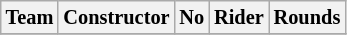<table class="wikitable" style="font-size: 85%;">
<tr>
<th>Team</th>
<th>Constructor</th>
<th>No</th>
<th>Rider</th>
<th>Rounds</th>
</tr>
<tr>
</tr>
</table>
